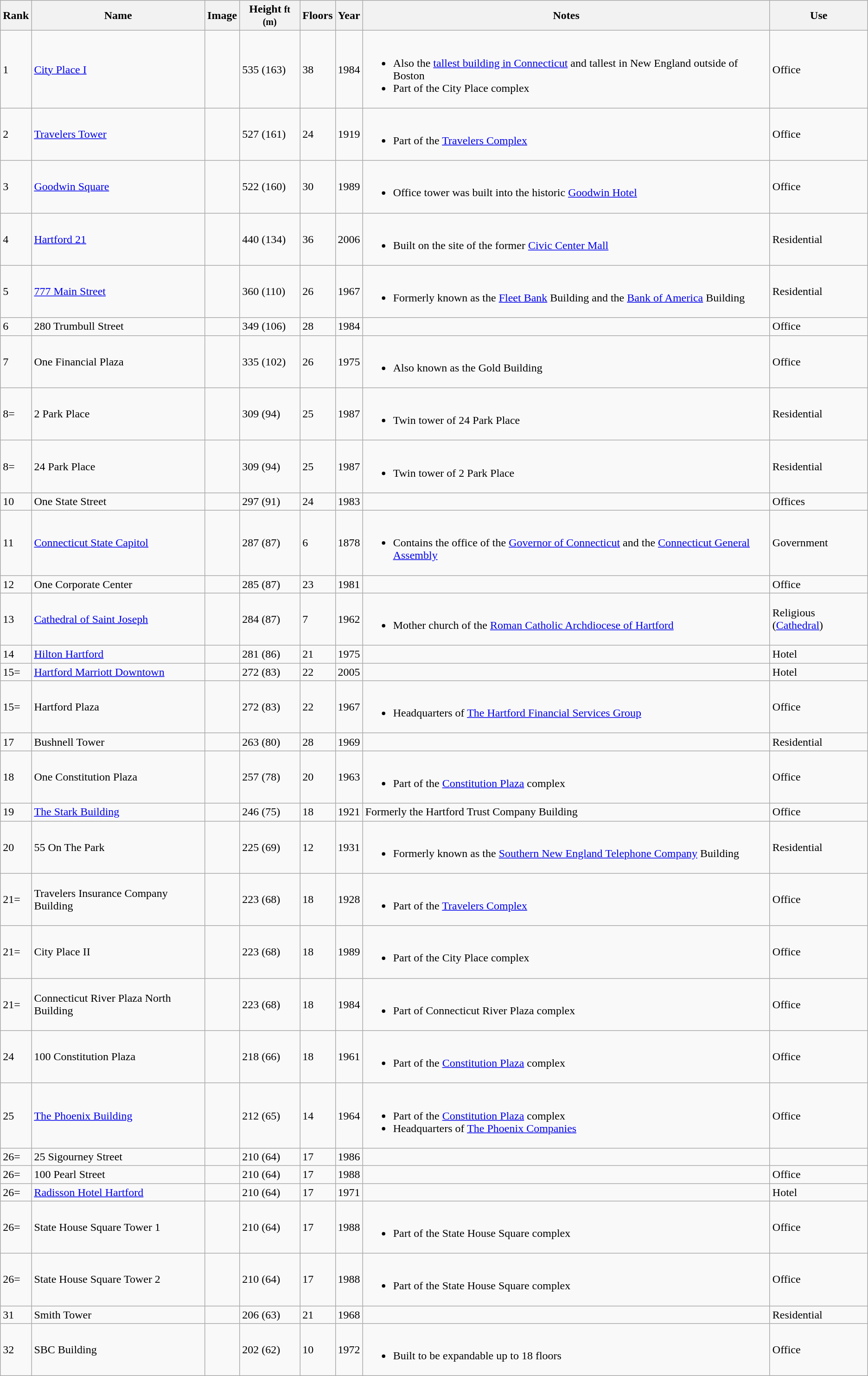<table class="wikitable sortable">
<tr>
<th>Rank</th>
<th>Name</th>
<th>Image</th>
<th>Height <small>ft (m)</small></th>
<th>Floors</th>
<th>Year</th>
<th>Notes</th>
<th>Use</th>
</tr>
<tr>
<td>1</td>
<td><a href='#'>City Place I</a></td>
<td></td>
<td>535 (163)</td>
<td>38</td>
<td>1984</td>
<td><br><ul><li>Also the <a href='#'>tallest building in Connecticut</a> and tallest in New England outside of Boston</li><li>Part of the City Place complex </li></ul></td>
<td>Office</td>
</tr>
<tr>
<td>2</td>
<td><a href='#'>Travelers Tower</a></td>
<td></td>
<td>527 (161)</td>
<td>24</td>
<td>1919</td>
<td><br><ul><li>Part of the <a href='#'>Travelers Complex</a></li></ul></td>
<td>Office</td>
</tr>
<tr>
<td>3</td>
<td><a href='#'>Goodwin Square</a></td>
<td></td>
<td>522 (160)</td>
<td>30</td>
<td>1989</td>
<td><br><ul><li>Office tower was built into the historic <a href='#'>Goodwin Hotel</a></li></ul></td>
<td>Office</td>
</tr>
<tr>
<td>4</td>
<td><a href='#'>Hartford 21</a></td>
<td></td>
<td>440 (134)</td>
<td>36</td>
<td>2006</td>
<td><br><ul><li>Built on the site of the former <a href='#'>Civic Center Mall</a></li></ul></td>
<td>Residential</td>
</tr>
<tr>
<td>5</td>
<td><a href='#'>777 Main Street</a></td>
<td></td>
<td>360 (110)</td>
<td>26</td>
<td>1967</td>
<td><br><ul><li>Formerly known as the <a href='#'>Fleet Bank</a> Building and the <a href='#'>Bank of America</a> Building </li></ul></td>
<td>Residential</td>
</tr>
<tr>
<td>6</td>
<td>280 Trumbull Street</td>
<td></td>
<td>349 (106)</td>
<td>28</td>
<td>1984</td>
<td></td>
<td>Office</td>
</tr>
<tr>
<td>7</td>
<td>One Financial Plaza</td>
<td></td>
<td>335 (102)</td>
<td>26</td>
<td>1975</td>
<td><br><ul><li>Also known as the Gold Building </li></ul></td>
<td>Office</td>
</tr>
<tr>
<td>8=</td>
<td>2 Park Place</td>
<td></td>
<td>309 (94)</td>
<td>25</td>
<td>1987</td>
<td><br><ul><li>Twin tower of 24 Park Place </li></ul></td>
<td>Residential</td>
</tr>
<tr>
<td>8=</td>
<td>24 Park Place</td>
<td></td>
<td>309 (94)</td>
<td>25</td>
<td>1987</td>
<td><br><ul><li>Twin tower of 2 Park Place </li></ul></td>
<td>Residential</td>
</tr>
<tr>
<td>10</td>
<td>One State Street</td>
<td></td>
<td>297 (91)</td>
<td>24</td>
<td>1983</td>
<td></td>
<td>Offices</td>
</tr>
<tr>
<td>11</td>
<td><a href='#'>Connecticut State Capitol</a></td>
<td></td>
<td>287 (87)</td>
<td>6</td>
<td>1878</td>
<td><br><ul><li>Contains the office of the <a href='#'>Governor of Connecticut</a> and the <a href='#'>Connecticut General Assembly</a></li></ul></td>
<td>Government</td>
</tr>
<tr>
<td>12</td>
<td>One Corporate Center</td>
<td></td>
<td>285 (87)</td>
<td>23</td>
<td>1981</td>
<td></td>
<td>Office</td>
</tr>
<tr>
<td>13</td>
<td><a href='#'>Cathedral of Saint Joseph</a></td>
<td></td>
<td>284 (87)</td>
<td>7</td>
<td>1962</td>
<td><br><ul><li>Mother church of the <a href='#'>Roman Catholic Archdiocese of Hartford</a></li></ul></td>
<td>Religious (<a href='#'>Cathedral</a>)</td>
</tr>
<tr>
<td>14</td>
<td><a href='#'>Hilton Hartford</a></td>
<td></td>
<td>281 (86)</td>
<td>21</td>
<td>1975</td>
<td></td>
<td>Hotel</td>
</tr>
<tr>
<td>15=</td>
<td><a href='#'>Hartford Marriott Downtown</a></td>
<td></td>
<td>272 (83)</td>
<td>22</td>
<td>2005</td>
<td></td>
<td>Hotel</td>
</tr>
<tr>
<td>15=</td>
<td>Hartford Plaza</td>
<td></td>
<td>272 (83)</td>
<td>22</td>
<td>1967</td>
<td><br><ul><li>Headquarters of <a href='#'>The Hartford Financial Services Group</a></li></ul></td>
<td>Office</td>
</tr>
<tr>
<td>17</td>
<td>Bushnell Tower</td>
<td></td>
<td>263 (80)</td>
<td>28</td>
<td>1969</td>
<td></td>
<td>Residential</td>
</tr>
<tr>
<td>18</td>
<td>One Constitution Plaza</td>
<td></td>
<td>257 (78)</td>
<td>20</td>
<td>1963</td>
<td><br><ul><li>Part of the <a href='#'>Constitution Plaza</a> complex </li></ul></td>
<td>Office</td>
</tr>
<tr>
<td>19</td>
<td><a href='#'>The Stark Building</a></td>
<td></td>
<td>246 (75)</td>
<td>18</td>
<td>1921</td>
<td>Formerly the Hartford Trust Company Building</td>
<td>Office</td>
</tr>
<tr>
<td>20</td>
<td>55 On The Park</td>
<td></td>
<td>225 (69)</td>
<td>12</td>
<td>1931</td>
<td><br><ul><li>Formerly known as the <a href='#'>Southern New England Telephone Company</a> Building </li></ul></td>
<td>Residential</td>
</tr>
<tr>
<td>21=</td>
<td>Travelers Insurance Company Building</td>
<td></td>
<td>223 (68)</td>
<td>18</td>
<td>1928</td>
<td><br><ul><li>Part of the <a href='#'>Travelers Complex</a></li></ul></td>
<td>Office</td>
</tr>
<tr>
<td>21=</td>
<td>City Place II</td>
<td></td>
<td>223 (68)</td>
<td>18</td>
<td>1989</td>
<td><br><ul><li>Part of the City Place complex </li></ul></td>
<td>Office</td>
</tr>
<tr>
<td>21=</td>
<td>Connecticut River Plaza North Building</td>
<td></td>
<td>223 (68)</td>
<td>18</td>
<td>1984</td>
<td><br><ul><li>Part of Connecticut River Plaza complex </li></ul></td>
<td>Office</td>
</tr>
<tr>
<td>24</td>
<td>100 Constitution Plaza</td>
<td></td>
<td>218 (66)</td>
<td>18</td>
<td>1961</td>
<td><br><ul><li>Part of the <a href='#'>Constitution Plaza</a> complex</li></ul></td>
<td>Office</td>
</tr>
<tr>
<td>25</td>
<td><a href='#'>The Phoenix Building</a></td>
<td></td>
<td>212 (65)</td>
<td>14</td>
<td>1964</td>
<td><br><ul><li>Part of the <a href='#'>Constitution Plaza</a> complex</li><li>Headquarters of <a href='#'>The Phoenix Companies</a></li></ul></td>
<td>Office</td>
</tr>
<tr>
<td>26=</td>
<td>25 Sigourney Street</td>
<td></td>
<td>210 (64)</td>
<td>17</td>
<td>1986</td>
<td></td>
</tr>
<tr>
<td>26=</td>
<td>100 Pearl Street</td>
<td></td>
<td>210 (64)</td>
<td>17</td>
<td>1988</td>
<td></td>
<td>Office</td>
</tr>
<tr>
<td>26=</td>
<td><a href='#'>Radisson Hotel Hartford</a></td>
<td></td>
<td>210 (64)</td>
<td>17</td>
<td>1971</td>
<td></td>
<td>Hotel</td>
</tr>
<tr>
<td>26=</td>
<td>State House Square Tower 1</td>
<td></td>
<td>210 (64)</td>
<td>17</td>
<td>1988</td>
<td><br><ul><li>Part of the State House Square complex </li></ul></td>
<td>Office</td>
</tr>
<tr>
<td>26=</td>
<td>State House Square Tower 2</td>
<td></td>
<td>210 (64)</td>
<td>17</td>
<td>1988</td>
<td><br><ul><li>Part of the State House Square complex </li></ul></td>
<td>Office</td>
</tr>
<tr>
<td>31</td>
<td>Smith Tower</td>
<td></td>
<td>206 (63)</td>
<td>21</td>
<td>1968</td>
<td></td>
<td>Residential</td>
</tr>
<tr>
<td>32</td>
<td>SBC Building</td>
<td></td>
<td>202 (62)</td>
<td>10</td>
<td>1972</td>
<td><br><ul><li>Built to be expandable up to 18 floors </li></ul></td>
<td>Office</td>
</tr>
</table>
